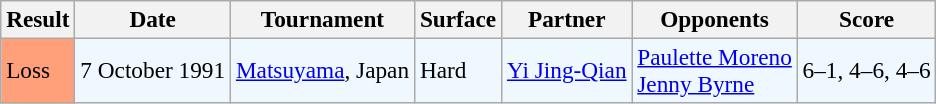<table class="sortable wikitable" style=font-size:97%>
<tr>
<th>Result</th>
<th>Date</th>
<th>Tournament</th>
<th>Surface</th>
<th>Partner</th>
<th>Opponents</th>
<th>Score</th>
</tr>
<tr bgcolor="#f0f8ff">
<td style="background:#ffa07a;">Loss</td>
<td>7 October 1991</td>
<td><a href='#'>Matsuyama</a>, Japan</td>
<td>Hard</td>
<td> <a href='#'>Yi Jing-Qian</a></td>
<td> <a href='#'>Paulette Moreno</a> <br>  <a href='#'>Jenny Byrne</a></td>
<td>6–1, 4–6, 4–6</td>
</tr>
</table>
